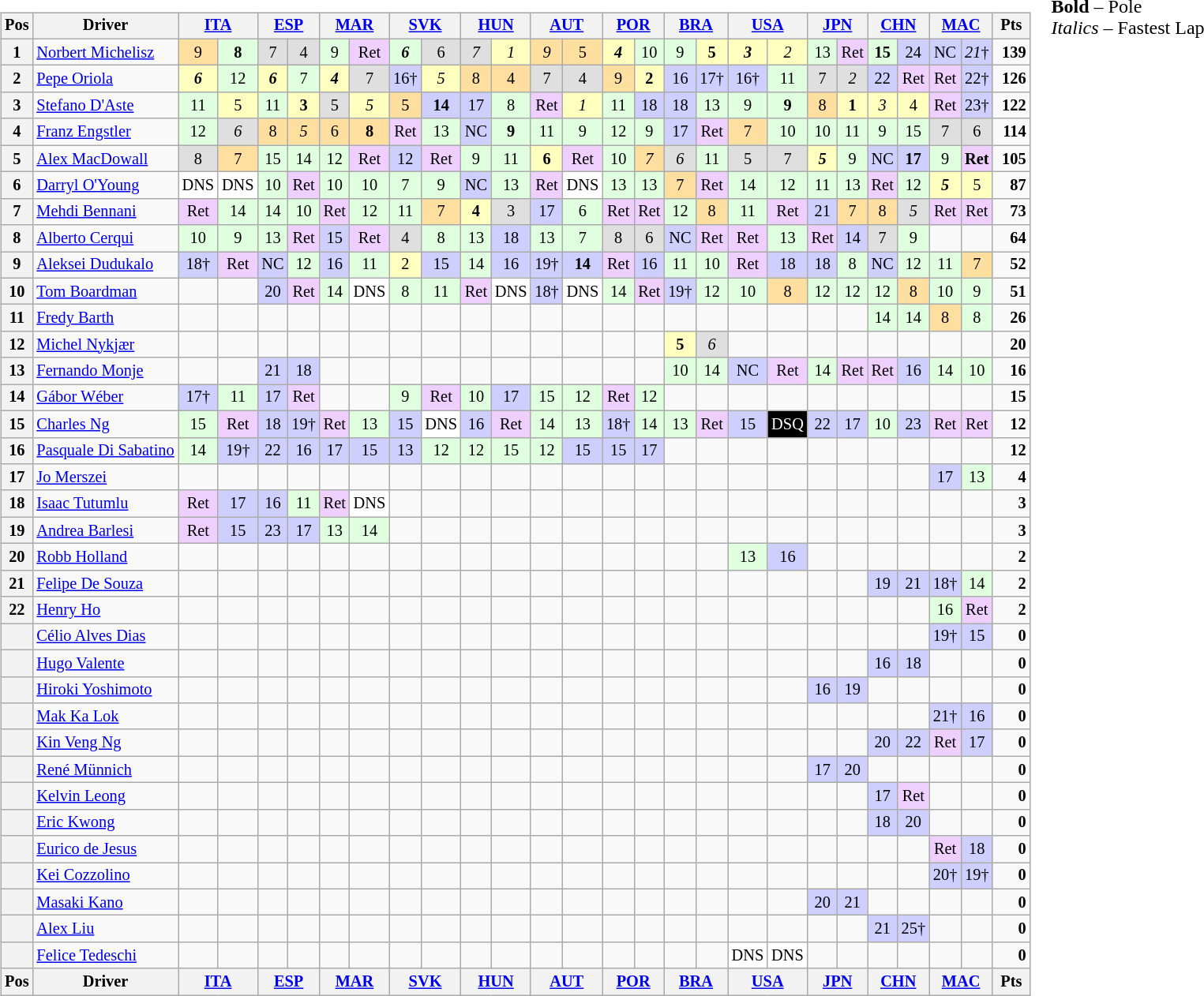<table>
<tr>
<td valign="top"><br><table align=left| class="wikitable" style="font-size: 85%; text-align: center">
<tr valign="top">
<th valign=middle>Pos</th>
<th valign=middle>Driver</th>
<th colspan=2><a href='#'>ITA</a><br></th>
<th colspan=2><a href='#'>ESP</a><br></th>
<th colspan=2><a href='#'>MAR</a><br></th>
<th colspan=2><a href='#'>SVK</a><br></th>
<th colspan=2><a href='#'>HUN</a><br></th>
<th colspan=2><a href='#'>AUT</a><br></th>
<th colspan=2><a href='#'>POR</a><br></th>
<th colspan=2><a href='#'>BRA</a><br></th>
<th colspan=2><a href='#'>USA</a><br></th>
<th colspan=2><a href='#'>JPN</a><br></th>
<th colspan=2><a href='#'>CHN</a><br></th>
<th colspan=2><a href='#'>MAC</a><br></th>
<th valign=middle> Pts </th>
</tr>
<tr>
<th>1</th>
<td align="left"> <a href='#'>Norbert Michelisz</a></td>
<td style="background:#ffdf9f;">9</td>
<td style="background:#dfffdf;"><strong>8</strong></td>
<td style="background:#dfdfdf;">7</td>
<td style="background:#dfdfdf;">4</td>
<td style="background:#dfffdf;">9</td>
<td style="background:#efcfff;">Ret</td>
<td style="background:#dfffdf;"><strong><em>6</em></strong></td>
<td style="background:#dfdfdf;">6</td>
<td style="background:#dfdfdf;"><em>7</em></td>
<td style="background:#ffffbf;"><em>1</em></td>
<td style="background:#ffdf9f;"><em>9</em></td>
<td style="background:#ffdf9f;">5</td>
<td style="background:#ffffbf;"><strong><em>4</em></strong></td>
<td style="background:#dfffdf;">10</td>
<td style="background:#dfffdf;">9</td>
<td style="background:#ffffbf;"><strong>5</strong></td>
<td style="background:#ffffbf;"><strong><em>3</em></strong></td>
<td style="background:#ffffbf;"><em>2</em></td>
<td style="background:#dfffdf;">13</td>
<td style="background:#efcfff;">Ret</td>
<td style="background:#dfffdf;"><strong>15</strong></td>
<td style="background:#cfcfff;">24</td>
<td style="background:#cfcfff;">NC</td>
<td style="background:#cfcfff;"><em>21</em>†</td>
<td align="right"><strong>139</strong></td>
</tr>
<tr>
<th>2</th>
<td align="left"> <a href='#'>Pepe Oriola</a></td>
<td style="background:#ffffbf;"><strong><em>6</em></strong></td>
<td style="background:#dfffdf;">12</td>
<td style="background:#ffffbf;"><strong><em>6</em></strong></td>
<td style="background:#dfffdf;">7</td>
<td style="background:#ffffbf;"><strong><em>4</em></strong></td>
<td style="background:#dfdfdf;">7</td>
<td style="background:#cfcfff;">16†</td>
<td style="background:#ffffbf;"><em>5</em></td>
<td style="background:#ffdf9f;">8</td>
<td style="background:#ffdf9f;">4</td>
<td style="background:#dfdfdf;">7</td>
<td style="background:#dfdfdf;">4</td>
<td style="background:#ffdf9f;">9</td>
<td style="background:#ffffbf;"><strong>2</strong></td>
<td style="background:#cfcfff;">16</td>
<td style="background:#cfcfff;">17†</td>
<td style="background:#cfcfff;">16†</td>
<td style="background:#dfffdf;">11</td>
<td style="background:#dfdfdf;">7</td>
<td style="background:#dfdfdf;"><em>2</em></td>
<td style="background:#cfcfff;">22</td>
<td style="background:#efcfff;">Ret</td>
<td style="background:#efcfff;">Ret</td>
<td style="background:#cfcfff;">22†</td>
<td align="right"><strong>126</strong></td>
</tr>
<tr>
<th>3</th>
<td align="left"> <a href='#'>Stefano D'Aste</a></td>
<td style="background:#dfffdf;">11</td>
<td style="background:#ffffbf;">5</td>
<td style="background:#dfffdf;">11</td>
<td style="background:#ffffbf;"><strong>3</strong></td>
<td style="background:#dfdfdf;">5</td>
<td style="background:#ffffbf;"><em>5</em></td>
<td style="background:#ffdf9f;">5</td>
<td style="background:#cfcfff;"><strong>14</strong></td>
<td style="background:#cfcfff;">17</td>
<td style="background:#dfffdf;">8</td>
<td style="background:#efcfff;">Ret</td>
<td style="background:#ffffbf;"><em>1</em></td>
<td style="background:#dfffdf;">11</td>
<td style="background:#cfcfff;">18</td>
<td style="background:#cfcfff;">18</td>
<td style="background:#dfffdf;">13</td>
<td style="background:#dfffdf;">9</td>
<td style="background:#dfffdf;"><strong>9</strong></td>
<td style="background:#ffdf9f;">8</td>
<td style="background:#ffffbf;"><strong>1</strong></td>
<td style="background:#ffffbf;"><em>3</em></td>
<td style="background:#ffffbf;">4</td>
<td style="background:#efcfff;">Ret</td>
<td style="background:#cfcfff;">23†</td>
<td align="right"><strong>122</strong></td>
</tr>
<tr>
<th>4</th>
<td align="left"> <a href='#'>Franz Engstler</a></td>
<td style="background:#dfffdf;">12</td>
<td style="background:#dfdfdf;"><em>6</em></td>
<td style="background:#ffdf9f;">8</td>
<td style="background:#ffdf9f;"><em>5</em></td>
<td style="background:#ffdf9f;">6</td>
<td style="background:#ffdf9f;"><strong>8</strong></td>
<td style="background:#efcfff;">Ret</td>
<td style="background:#dfffdf;">13</td>
<td style="background:#cfcfff;">NC</td>
<td style="background:#dfffdf;"><strong>9</strong></td>
<td style="background:#dfffdf;">11</td>
<td style="background:#dfffdf;">9</td>
<td style="background:#dfffdf;">12</td>
<td style="background:#dfffdf;">9</td>
<td style="background:#cfcfff;">17</td>
<td style="background:#efcfff;">Ret</td>
<td style="background:#ffdf9f;">7</td>
<td style="background:#dfffdf;">10</td>
<td style="background:#dfffdf;">10</td>
<td style="background:#dfffdf;">11</td>
<td style="background:#dfffdf;">9</td>
<td style="background:#dfffdf;">15</td>
<td style="background:#dfdfdf;">7</td>
<td style="background:#dfdfdf;">6</td>
<td align="right"><strong>114</strong></td>
</tr>
<tr>
<th>5</th>
<td align="left"> <a href='#'>Alex MacDowall</a></td>
<td style="background:#dfdfdf;">8</td>
<td style="background:#ffdf9f;">7</td>
<td style="background:#dfffdf;">15</td>
<td style="background:#dfffdf;">14</td>
<td style="background:#dfffdf;">12</td>
<td style="background:#efcfff;">Ret</td>
<td style="background:#cfcfff;">12</td>
<td style="background:#efcfff;">Ret</td>
<td style="background:#dfffdf;">9</td>
<td style="background:#dfffdf;">11</td>
<td style="background:#ffffbf;"><strong>6</strong></td>
<td style="background:#efcfff;">Ret</td>
<td style="background:#dfffdf;">10</td>
<td style="background:#ffdf9f;"><em>7</em></td>
<td style="background:#dfdfdf;"><em>6</em></td>
<td style="background:#dfffdf;">11</td>
<td style="background:#dfdfdf;">5</td>
<td style="background:#dfdfdf;">7</td>
<td style="background:#ffffbf;"><strong><em>5</em></strong></td>
<td style="background:#dfffdf;">9</td>
<td style="background:#cfcfff;">NC</td>
<td style="background:#cfcfff;"><strong>17</strong></td>
<td style="background:#dfffdf;">9</td>
<td style="background:#efcfff;"><strong>Ret</strong></td>
<td align="right"><strong>105</strong></td>
</tr>
<tr>
<th>6</th>
<td align="left"> <a href='#'>Darryl O'Young</a></td>
<td style="background:#ffffff;">DNS</td>
<td style="background:#ffffff;">DNS</td>
<td style="background:#dfffdf;">10</td>
<td style="background:#efcfff;">Ret</td>
<td style="background:#dfffdf;">10</td>
<td style="background:#dfffdf;">10</td>
<td style="background:#dfffdf;">7</td>
<td style="background:#dfffdf;">9</td>
<td style="background:#cfcfff;">NC</td>
<td style="background:#dfffdf;">13</td>
<td style="background:#efcfff;">Ret</td>
<td style="background:#ffffff;">DNS</td>
<td style="background:#dfffdf;">13</td>
<td style="background:#dfffdf;">13</td>
<td style="background:#ffdf9f;">7</td>
<td style="background:#efcfff;">Ret</td>
<td style="background:#dfffdf;">14</td>
<td style="background:#dfffdf;">12</td>
<td style="background:#dfffdf;">11</td>
<td style="background:#dfffdf;">13</td>
<td style="background:#efcfff;">Ret</td>
<td style="background:#dfffdf;">12</td>
<td style="background:#ffffbf;"><strong><em>5</em></strong></td>
<td style="background:#ffffbf;">5</td>
<td align="right"><strong>87</strong></td>
</tr>
<tr>
<th>7</th>
<td align="left"> <a href='#'>Mehdi Bennani</a></td>
<td style="background:#efcfff;">Ret</td>
<td style="background:#dfffdf;">14</td>
<td style="background:#dfffdf;">14</td>
<td style="background:#dfffdf;">10</td>
<td style="background:#efcfff;">Ret</td>
<td style="background:#dfffdf;">12</td>
<td style="background:#dfffdf;">11</td>
<td style="background:#ffdf9f;">7</td>
<td style="background:#ffffbf;"><strong>4</strong></td>
<td style="background:#dfdfdf;">3</td>
<td style="background:#cfcfff;">17</td>
<td style="background:#dfffdf;">6</td>
<td style="background:#efcfff;">Ret</td>
<td style="background:#efcfff;">Ret</td>
<td style="background:#dfffdf;">12</td>
<td style="background:#ffdf9f;">8</td>
<td style="background:#dfffdf;">11</td>
<td style="background:#efcfff;">Ret</td>
<td style="background:#cfcfff;">21</td>
<td style="background:#ffdf9f;">7</td>
<td style="background:#ffdf9f;">8</td>
<td style="background:#dfdfdf;"><em>5</em></td>
<td style="background:#efcfff;">Ret</td>
<td style="background:#efcfff;">Ret</td>
<td align="right"><strong>73</strong></td>
</tr>
<tr>
<th>8</th>
<td align="left"> <a href='#'>Alberto Cerqui</a></td>
<td style="background:#dfffdf;">10</td>
<td style="background:#dfffdf;">9</td>
<td style="background:#dfffdf;">13</td>
<td style="background:#efcfff;">Ret</td>
<td style="background:#cfcfff;">15</td>
<td style="background:#efcfff;">Ret</td>
<td style="background:#dfdfdf;">4</td>
<td style="background:#dfffdf;">8</td>
<td style="background:#dfffdf;">13</td>
<td style="background:#cfcfff;">18</td>
<td style="background:#dfffdf;">13</td>
<td style="background:#dfffdf;">7</td>
<td style="background:#dfdfdf;">8</td>
<td style="background:#dfdfdf;">6</td>
<td style="background:#cfcfff;">NC</td>
<td style="background:#efcfff;">Ret</td>
<td style="background:#efcfff;">Ret</td>
<td style="background:#dfffdf;">13</td>
<td style="background:#efcfff;">Ret</td>
<td style="background:#cfcfff;">14</td>
<td style="background:#dfdfdf;">7</td>
<td style="background:#dfffdf;">9</td>
<td></td>
<td></td>
<td align="right"><strong>64</strong></td>
</tr>
<tr>
<th>9</th>
<td align="left"> <a href='#'>Aleksei Dudukalo</a></td>
<td style="background:#cfcfff;">18†</td>
<td style="background:#efcfff;">Ret</td>
<td style="background:#cfcfff;">NC</td>
<td style="background:#dfffdf;">12</td>
<td style="background:#cfcfff;">16</td>
<td style="background:#dfffdf;">11</td>
<td style="background:#ffffbf;">2</td>
<td style="background:#cfcfff;">15</td>
<td style="background:#dfffdf;">14</td>
<td style="background:#cfcfff;">16</td>
<td style="background:#cfcfff;">19†</td>
<td style="background:#cfcfff;"><strong>14</strong></td>
<td style="background:#efcfff;">Ret</td>
<td style="background:#cfcfff;">16</td>
<td style="background:#dfffdf;">11</td>
<td style="background:#dfffdf;">10</td>
<td style="background:#efcfff;">Ret</td>
<td style="background:#cfcfff;">18</td>
<td style="background:#cfcfff;">18</td>
<td style="background:#dfffdf;">8</td>
<td style="background:#cfcfff;">NC</td>
<td style="background:#dfffdf;">12</td>
<td style="background:#dfffdf;">11</td>
<td style="background:#ffdf9f;">7</td>
<td align="right"><strong>52</strong></td>
</tr>
<tr>
<th>10</th>
<td align="left"> <a href='#'>Tom Boardman</a></td>
<td></td>
<td></td>
<td style="background:#cfcfff;">20</td>
<td style="background:#efcfff;">Ret</td>
<td style="background:#dfffdf;">14</td>
<td style="background:#ffffff;">DNS</td>
<td style="background:#dfffdf;">8</td>
<td style="background:#dfffdf;">11</td>
<td style="background:#efcfff;">Ret</td>
<td style="background:#ffffff;">DNS</td>
<td style="background:#cfcfff;">18†</td>
<td style="background:#ffffff;">DNS</td>
<td style="background:#dfffdf;">14</td>
<td style="background:#efcfff;">Ret</td>
<td style="background:#cfcfff;">19†</td>
<td style="background:#dfffdf;">12</td>
<td style="background:#dfffdf;">10</td>
<td style="background:#ffdf9f;">8</td>
<td style="background:#dfffdf;">12</td>
<td style="background:#dfffdf;">12</td>
<td style="background:#dfffdf;">12</td>
<td style="background:#ffdf9f;">8</td>
<td style="background:#dfffdf;">10</td>
<td style="background:#dfffdf;">9</td>
<td align="right"><strong>51</strong></td>
</tr>
<tr>
<th>11</th>
<td align="left"> <a href='#'>Fredy Barth</a></td>
<td></td>
<td></td>
<td></td>
<td></td>
<td></td>
<td></td>
<td></td>
<td></td>
<td></td>
<td></td>
<td></td>
<td></td>
<td></td>
<td></td>
<td></td>
<td></td>
<td></td>
<td></td>
<td></td>
<td></td>
<td style="background:#dfffdf;">14</td>
<td style="background:#dfffdf;">14</td>
<td style="background:#ffdf9f;">8</td>
<td style="background:#dfffdf;">8</td>
<td align="right"><strong>26</strong></td>
</tr>
<tr>
<th>12</th>
<td align="left"> <a href='#'>Michel Nykjær</a></td>
<td></td>
<td></td>
<td></td>
<td></td>
<td></td>
<td></td>
<td></td>
<td></td>
<td></td>
<td></td>
<td></td>
<td></td>
<td></td>
<td></td>
<td style="background:#ffffbf;"><strong>5</strong></td>
<td style="background:#dfdfdf;"><em>6</em></td>
<td></td>
<td></td>
<td></td>
<td></td>
<td></td>
<td></td>
<td></td>
<td></td>
<td align="right"><strong>20</strong></td>
</tr>
<tr>
<th>13</th>
<td align="left"> <a href='#'>Fernando Monje</a></td>
<td></td>
<td></td>
<td style="background:#cfcfff;">21</td>
<td style="background:#cfcfff;">18</td>
<td></td>
<td></td>
<td></td>
<td></td>
<td></td>
<td></td>
<td></td>
<td></td>
<td></td>
<td></td>
<td style="background:#dfffdf;">10</td>
<td style="background:#dfffdf;">14</td>
<td style="background:#cfcfff;">NC</td>
<td style="background:#efcfff;">Ret</td>
<td style="background:#dfffdf;">14</td>
<td style="background:#efcfff;">Ret</td>
<td style="background:#efcfff;">Ret</td>
<td style="background:#cfcfff;">16</td>
<td style="background:#dfffdf;">14</td>
<td style="background:#dfffdf;">10</td>
<td align="right"><strong>16</strong></td>
</tr>
<tr>
<th>14</th>
<td align="left"> <a href='#'>Gábor Wéber</a></td>
<td style="background:#cfcfff;">17†</td>
<td style="background:#dfffdf;">11</td>
<td style="background:#cfcfff;">17</td>
<td style="background:#efcfff;">Ret</td>
<td></td>
<td></td>
<td style="background:#dfffdf;">9</td>
<td style="background:#efcfff;">Ret</td>
<td style="background:#dfffdf;">10</td>
<td style="background:#cfcfff;">17</td>
<td style="background:#dfffdf;">15</td>
<td style="background:#dfffdf;">12</td>
<td style="background:#efcfff;">Ret</td>
<td style="background:#dfffdf;">12</td>
<td></td>
<td></td>
<td></td>
<td></td>
<td></td>
<td></td>
<td></td>
<td></td>
<td></td>
<td></td>
<td align="right"><strong>15</strong></td>
</tr>
<tr>
<th>15</th>
<td align="left"> <a href='#'>Charles Ng</a></td>
<td style="background:#dfffdf;">15</td>
<td style="background:#efcfff;">Ret</td>
<td style="background:#cfcfff;">18</td>
<td style="background:#cfcfff;">19†</td>
<td style="background:#efcfff;">Ret</td>
<td style="background:#dfffdf;">13</td>
<td style="background:#cfcfff;">15</td>
<td style="background:#ffffff;">DNS</td>
<td style="background:#cfcfff;">16</td>
<td style="background:#efcfff;">Ret</td>
<td style="background:#dfffdf;">14</td>
<td style="background:#dfffdf;">13</td>
<td style="background:#cfcfff;">18†</td>
<td style="background:#dfffdf;">14</td>
<td style="background:#dfffdf;">13</td>
<td style="background:#efcfff;">Ret</td>
<td style="background:#cfcfff;">15</td>
<td style="background:black; color:white;">DSQ</td>
<td style="background:#cfcfff;">22</td>
<td style="background:#cfcfff;">17</td>
<td style="background:#dfffdf;">10</td>
<td style="background:#cfcfff;">23</td>
<td style="background:#efcfff;">Ret</td>
<td style="background:#efcfff;">Ret</td>
<td align="right"><strong>12</strong></td>
</tr>
<tr>
<th>16</th>
<td align="left" nowrap> <a href='#'>Pasquale Di Sabatino</a></td>
<td style="background:#dfffdf;">14</td>
<td style="background:#cfcfff;">19†</td>
<td style="background:#cfcfff;">22</td>
<td style="background:#cfcfff;">16</td>
<td style="background:#cfcfff;">17</td>
<td style="background:#cfcfff;">15</td>
<td style="background:#cfcfff;">13</td>
<td style="background:#dfffdf;">12</td>
<td style="background:#dfffdf;">12</td>
<td style="background:#dfffdf;">15</td>
<td style="background:#dfffdf;">12</td>
<td style="background:#cfcfff;">15</td>
<td style="background:#cfcfff;">15</td>
<td style="background:#cfcfff;">17</td>
<td></td>
<td></td>
<td></td>
<td></td>
<td></td>
<td></td>
<td></td>
<td></td>
<td></td>
<td></td>
<td align="right"><strong>12</strong></td>
</tr>
<tr>
<th>17</th>
<td align="left"> <a href='#'>Jo Merszei</a></td>
<td></td>
<td></td>
<td></td>
<td></td>
<td></td>
<td></td>
<td></td>
<td></td>
<td></td>
<td></td>
<td></td>
<td></td>
<td></td>
<td></td>
<td></td>
<td></td>
<td></td>
<td></td>
<td></td>
<td></td>
<td></td>
<td></td>
<td style="background:#cfcfff;">17</td>
<td style="background:#dfffdf;">13</td>
<td align="right"><strong>4</strong></td>
</tr>
<tr>
<th>18</th>
<td align="left"> <a href='#'>Isaac Tutumlu</a></td>
<td style="background:#efcfff;">Ret</td>
<td style="background:#cfcfff;">17</td>
<td style="background:#cfcfff;">16</td>
<td style="background:#dfffdf;">11</td>
<td style="background:#efcfff;">Ret</td>
<td style="background:#ffffff;">DNS</td>
<td></td>
<td></td>
<td></td>
<td></td>
<td></td>
<td></td>
<td></td>
<td></td>
<td></td>
<td></td>
<td></td>
<td></td>
<td></td>
<td></td>
<td></td>
<td></td>
<td></td>
<td></td>
<td align="right"><strong>3</strong></td>
</tr>
<tr>
<th>19</th>
<td align="left"> <a href='#'>Andrea Barlesi</a></td>
<td style="background:#efcfff;">Ret</td>
<td style="background:#cfcfff;">15</td>
<td style="background:#cfcfff;">23</td>
<td style="background:#cfcfff;">17</td>
<td style="background:#dfffdf;">13</td>
<td style="background:#dfffdf;">14</td>
<td></td>
<td></td>
<td></td>
<td></td>
<td></td>
<td></td>
<td></td>
<td></td>
<td></td>
<td></td>
<td></td>
<td></td>
<td></td>
<td></td>
<td></td>
<td></td>
<td></td>
<td></td>
<td align="right"><strong>3</strong></td>
</tr>
<tr>
<th>20</th>
<td align="left"> <a href='#'>Robb Holland</a></td>
<td></td>
<td></td>
<td></td>
<td></td>
<td></td>
<td></td>
<td></td>
<td></td>
<td></td>
<td></td>
<td></td>
<td></td>
<td></td>
<td></td>
<td></td>
<td></td>
<td style="background:#dfffdf;">13</td>
<td style="background:#cfcfff;">16</td>
<td></td>
<td></td>
<td></td>
<td></td>
<td></td>
<td></td>
<td align="right"><strong>2</strong></td>
</tr>
<tr>
<th>21</th>
<td align="left"> <a href='#'>Felipe De Souza</a></td>
<td></td>
<td></td>
<td></td>
<td></td>
<td></td>
<td></td>
<td></td>
<td></td>
<td></td>
<td></td>
<td></td>
<td></td>
<td></td>
<td></td>
<td></td>
<td></td>
<td></td>
<td></td>
<td></td>
<td></td>
<td style="background:#cfcfff;">19</td>
<td style="background:#cfcfff;">21</td>
<td style="background:#cfcfff;">18†</td>
<td style="background:#dfffdf;">14</td>
<td align="right"><strong>2</strong></td>
</tr>
<tr>
<th>22</th>
<td align="left"> <a href='#'>Henry Ho</a></td>
<td></td>
<td></td>
<td></td>
<td></td>
<td></td>
<td></td>
<td></td>
<td></td>
<td></td>
<td></td>
<td></td>
<td></td>
<td></td>
<td></td>
<td></td>
<td></td>
<td></td>
<td></td>
<td></td>
<td></td>
<td></td>
<td></td>
<td style="background:#dfffdf;">16</td>
<td style="background:#efcfff;">Ret</td>
<td align="right"><strong>2</strong></td>
</tr>
<tr>
<th></th>
<td align="left"> <a href='#'>Célio Alves Dias</a></td>
<td></td>
<td></td>
<td></td>
<td></td>
<td></td>
<td></td>
<td></td>
<td></td>
<td></td>
<td></td>
<td></td>
<td></td>
<td></td>
<td></td>
<td></td>
<td></td>
<td></td>
<td></td>
<td></td>
<td></td>
<td></td>
<td></td>
<td style="background:#cfcfff;">19†</td>
<td style="background:#cfcfff;">15</td>
<td align="right"><strong>0</strong></td>
</tr>
<tr>
<th></th>
<td align="left"> <a href='#'>Hugo Valente</a></td>
<td></td>
<td></td>
<td></td>
<td></td>
<td></td>
<td></td>
<td></td>
<td></td>
<td></td>
<td></td>
<td></td>
<td></td>
<td></td>
<td></td>
<td></td>
<td></td>
<td></td>
<td></td>
<td></td>
<td></td>
<td style="background:#cfcfff;">16</td>
<td style="background:#cfcfff;">18</td>
<td></td>
<td></td>
<td align="right"><strong>0</strong></td>
</tr>
<tr>
<th></th>
<td align="left"> <a href='#'>Hiroki Yoshimoto</a></td>
<td></td>
<td></td>
<td></td>
<td></td>
<td></td>
<td></td>
<td></td>
<td></td>
<td></td>
<td></td>
<td></td>
<td></td>
<td></td>
<td></td>
<td></td>
<td></td>
<td></td>
<td></td>
<td style="background:#cfcfff;">16</td>
<td style="background:#cfcfff;">19</td>
<td></td>
<td></td>
<td></td>
<td></td>
<td align="right"><strong>0</strong></td>
</tr>
<tr>
<th></th>
<td align="left"> <a href='#'>Mak Ka Lok</a></td>
<td></td>
<td></td>
<td></td>
<td></td>
<td></td>
<td></td>
<td></td>
<td></td>
<td></td>
<td></td>
<td></td>
<td></td>
<td></td>
<td></td>
<td></td>
<td></td>
<td></td>
<td></td>
<td></td>
<td></td>
<td></td>
<td></td>
<td style="background:#cfcfff;">21†</td>
<td style="background:#cfcfff;">16</td>
<td align="right"><strong>0</strong></td>
</tr>
<tr>
<th></th>
<td align="left"> <a href='#'>Kin Veng Ng</a></td>
<td></td>
<td></td>
<td></td>
<td></td>
<td></td>
<td></td>
<td></td>
<td></td>
<td></td>
<td></td>
<td></td>
<td></td>
<td></td>
<td></td>
<td></td>
<td></td>
<td></td>
<td></td>
<td></td>
<td></td>
<td style="background:#cfcfff;">20</td>
<td style="background:#cfcfff;">22</td>
<td style="background:#efcfff;">Ret</td>
<td style="background:#cfcfff;">17</td>
<td align="right"><strong>0</strong></td>
</tr>
<tr>
<th></th>
<td align="left"> <a href='#'>René Münnich</a></td>
<td></td>
<td></td>
<td></td>
<td></td>
<td></td>
<td></td>
<td></td>
<td></td>
<td></td>
<td></td>
<td></td>
<td></td>
<td></td>
<td></td>
<td></td>
<td></td>
<td></td>
<td></td>
<td style="background:#cfcfff;">17</td>
<td style="background:#cfcfff;">20</td>
<td></td>
<td></td>
<td></td>
<td></td>
<td align="right"><strong>0</strong></td>
</tr>
<tr>
<th></th>
<td align="left"> <a href='#'>Kelvin Leong</a></td>
<td></td>
<td></td>
<td></td>
<td></td>
<td></td>
<td></td>
<td></td>
<td></td>
<td></td>
<td></td>
<td></td>
<td></td>
<td></td>
<td></td>
<td></td>
<td></td>
<td></td>
<td></td>
<td></td>
<td></td>
<td style="background:#cfcfff;">17</td>
<td style="background:#efcfff;">Ret</td>
<td></td>
<td></td>
<td align="right"><strong>0</strong></td>
</tr>
<tr>
<th></th>
<td align="left"> <a href='#'>Eric Kwong</a></td>
<td></td>
<td></td>
<td></td>
<td></td>
<td></td>
<td></td>
<td></td>
<td></td>
<td></td>
<td></td>
<td></td>
<td></td>
<td></td>
<td></td>
<td></td>
<td></td>
<td></td>
<td></td>
<td></td>
<td></td>
<td style="background:#cfcfff;">18</td>
<td style="background:#cfcfff;">20</td>
<td></td>
<td></td>
<td align="right"><strong>0</strong></td>
</tr>
<tr>
<th></th>
<td align="left" nowrap> <a href='#'>Eurico de Jesus</a></td>
<td></td>
<td></td>
<td></td>
<td></td>
<td></td>
<td></td>
<td></td>
<td></td>
<td></td>
<td></td>
<td></td>
<td></td>
<td></td>
<td></td>
<td></td>
<td></td>
<td></td>
<td></td>
<td></td>
<td></td>
<td></td>
<td></td>
<td style="background:#efcfff;">Ret</td>
<td style="background:#cfcfff;">18</td>
<td align="right"><strong>0</strong></td>
</tr>
<tr>
<th></th>
<td align="left"> <a href='#'>Kei Cozzolino</a></td>
<td></td>
<td></td>
<td></td>
<td></td>
<td></td>
<td></td>
<td></td>
<td></td>
<td></td>
<td></td>
<td></td>
<td></td>
<td></td>
<td></td>
<td></td>
<td></td>
<td></td>
<td></td>
<td></td>
<td></td>
<td></td>
<td></td>
<td style="background:#cfcfff;">20†</td>
<td style="background:#cfcfff;">19†</td>
<td align="right"><strong>0</strong></td>
</tr>
<tr>
<th></th>
<td align="left"> <a href='#'>Masaki Kano</a></td>
<td></td>
<td></td>
<td></td>
<td></td>
<td></td>
<td></td>
<td></td>
<td></td>
<td></td>
<td></td>
<td></td>
<td></td>
<td></td>
<td></td>
<td></td>
<td></td>
<td></td>
<td></td>
<td style="background:#cfcfff;">20</td>
<td style="background:#cfcfff;">21</td>
<td></td>
<td></td>
<td></td>
<td></td>
<td align="right"><strong>0</strong></td>
</tr>
<tr>
<th></th>
<td align="left"> <a href='#'>Alex Liu</a></td>
<td></td>
<td></td>
<td></td>
<td></td>
<td></td>
<td></td>
<td></td>
<td></td>
<td></td>
<td></td>
<td></td>
<td></td>
<td></td>
<td></td>
<td></td>
<td></td>
<td></td>
<td></td>
<td></td>
<td></td>
<td style="background:#cfcfff;">21</td>
<td style="background:#cfcfff;">25†</td>
<td></td>
<td></td>
<td align="right"><strong>0</strong></td>
</tr>
<tr>
<th></th>
<td align="left"> <a href='#'>Felice Tedeschi</a></td>
<td></td>
<td></td>
<td></td>
<td></td>
<td></td>
<td></td>
<td></td>
<td></td>
<td></td>
<td></td>
<td></td>
<td></td>
<td></td>
<td></td>
<td></td>
<td></td>
<td style="background:#ffffff;">DNS</td>
<td style="background:#ffffff;">DNS</td>
<td></td>
<td></td>
<td></td>
<td></td>
<td></td>
<td></td>
<td align="right"><strong>0</strong></td>
</tr>
<tr valign="top">
<th valign=middle>Pos</th>
<th valign=middle>Driver</th>
<th colspan=2><a href='#'>ITA</a><br></th>
<th colspan=2><a href='#'>ESP</a><br></th>
<th colspan=2><a href='#'>MAR</a><br></th>
<th colspan=2><a href='#'>SVK</a><br></th>
<th colspan=2><a href='#'>HUN</a><br></th>
<th colspan=2><a href='#'>AUT</a><br></th>
<th colspan=2><a href='#'>POR</a><br></th>
<th colspan=2><a href='#'>BRA</a><br></th>
<th colspan=2><a href='#'>USA</a><br></th>
<th colspan=2><a href='#'>JPN</a><br></th>
<th colspan=2><a href='#'>CHN</a><br></th>
<th colspan=2><a href='#'>MAC</a><br></th>
<th valign=middle> Pts </th>
</tr>
</table>
</td>
<td valign="top"><br>
<span><strong>Bold</strong> – Pole<br>
<em>Italics</em> – Fastest Lap</span></td>
</tr>
</table>
